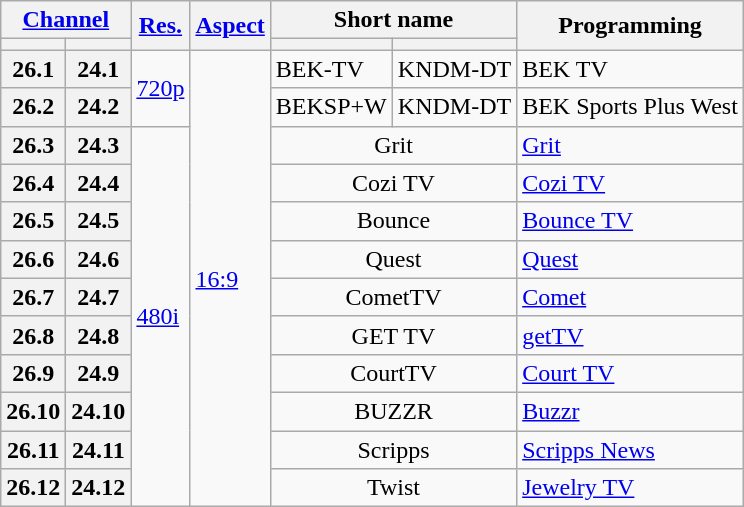<table class="wikitable">
<tr>
<th scope = "col" colspan="2"><a href='#'>Channel</a></th>
<th scope = "col" rowspan="2"><a href='#'>Res.</a></th>
<th scope = "col" rowspan="2"><a href='#'>Aspect</a></th>
<th scope = "col" colspan="2">Short name</th>
<th scope = "col" rowspan="2">Programming</th>
</tr>
<tr>
<th scope = "col"></th>
<th></th>
<th scope = "col"></th>
<th></th>
</tr>
<tr>
<th scope = "row">26.1</th>
<th>24.1</th>
<td rowspan=2><a href='#'>720p</a></td>
<td rowspan=12><a href='#'>16:9</a></td>
<td>BEK-TV</td>
<td>KNDM-DT</td>
<td>BEK TV</td>
</tr>
<tr>
<th scope = "row">26.2</th>
<th>24.2</th>
<td>BEKSP+W</td>
<td>KNDM-DT</td>
<td>BEK Sports Plus West</td>
</tr>
<tr>
<th scope = "row">26.3</th>
<th>24.3</th>
<td rowspan=10><a href='#'>480i</a></td>
<td style="text-align: center;" colspan=2>Grit</td>
<td><a href='#'>Grit</a></td>
</tr>
<tr>
<th scope = "row">26.4</th>
<th>24.4</th>
<td style="text-align: center;" colspan=2>Cozi TV</td>
<td><a href='#'>Cozi TV</a></td>
</tr>
<tr>
<th scope = "row">26.5</th>
<th>24.5</th>
<td style="text-align: center;" colspan=2>Bounce</td>
<td><a href='#'>Bounce TV</a></td>
</tr>
<tr>
<th scope = "row">26.6</th>
<th>24.6</th>
<td style="text-align: center;" colspan=2>Quest</td>
<td><a href='#'>Quest</a></td>
</tr>
<tr>
<th scope = "row">26.7</th>
<th>24.7</th>
<td style="text-align: center;" colspan=2>CometTV</td>
<td><a href='#'>Comet</a></td>
</tr>
<tr>
<th scope = "row">26.8</th>
<th>24.8</th>
<td style="text-align: center;" colspan=2>GET TV</td>
<td><a href='#'>getTV</a></td>
</tr>
<tr>
<th scope = "row">26.9</th>
<th>24.9</th>
<td style="text-align: center;" colspan=2>CourtTV</td>
<td><a href='#'>Court TV</a></td>
</tr>
<tr>
<th scope = "row">26.10</th>
<th>24.10</th>
<td style="text-align: center;" colspan=2>BUZZR</td>
<td><a href='#'>Buzzr</a></td>
</tr>
<tr>
<th scope = "row">26.11</th>
<th>24.11</th>
<td style="text-align: center;" colspan=2>Scripps</td>
<td><a href='#'>Scripps News</a></td>
</tr>
<tr>
<th scope = "row">26.12</th>
<th>24.12</th>
<td style="text-align: center;" colspan=2>Twist</td>
<td><a href='#'>Jewelry TV</a></td>
</tr>
</table>
